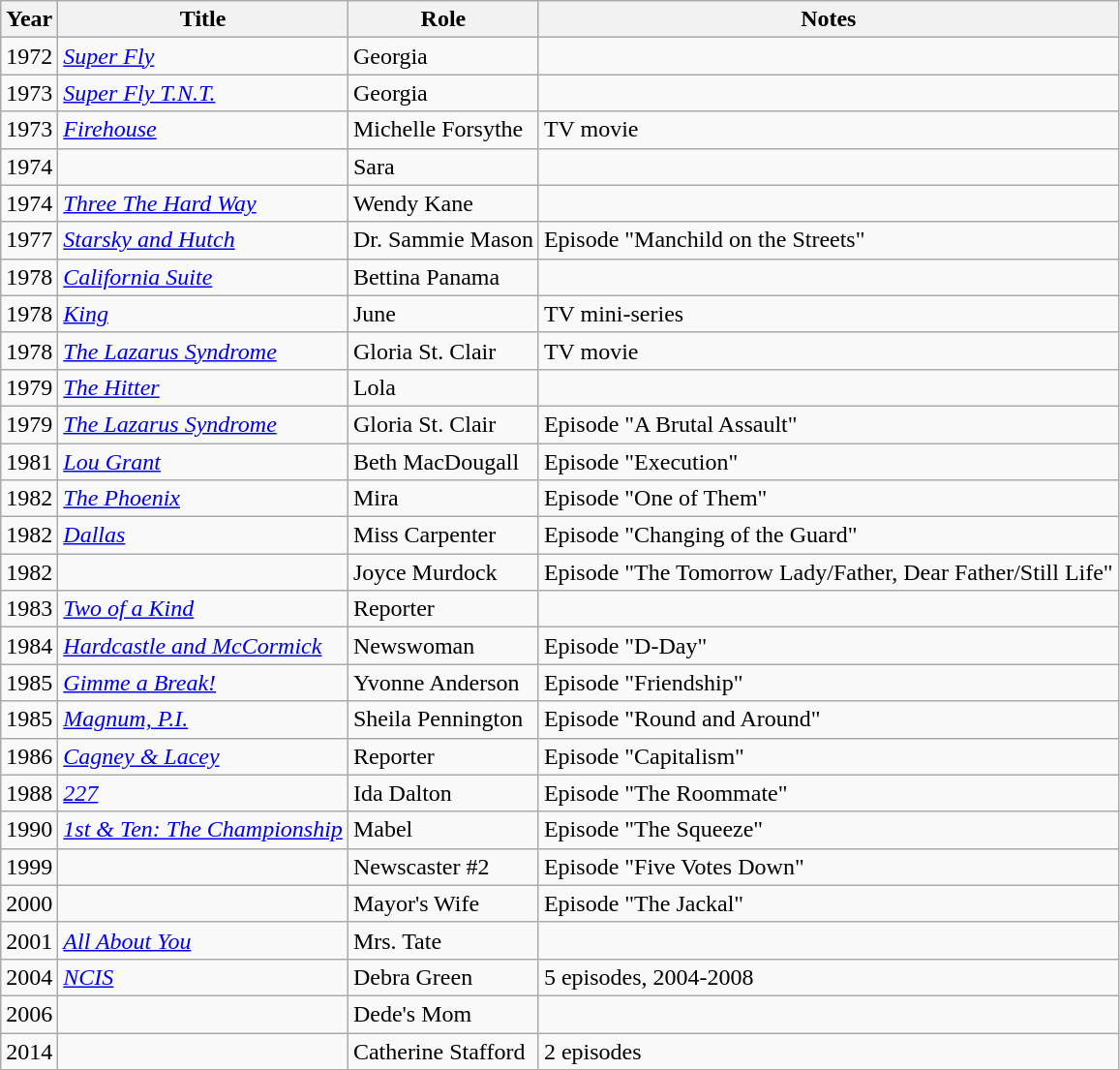<table class="wikitable sortable">
<tr>
<th>Year</th>
<th>Title</th>
<th>Role</th>
<th>Notes</th>
</tr>
<tr>
<td>1972</td>
<td><em><a href='#'>Super Fly</a></em></td>
<td>Georgia</td>
<td></td>
</tr>
<tr>
<td>1973</td>
<td><em><a href='#'>Super Fly T.N.T.</a></em></td>
<td>Georgia</td>
<td></td>
</tr>
<tr>
<td>1973</td>
<td><em><a href='#'>Firehouse</a></em></td>
<td>Michelle Forsythe</td>
<td>TV movie</td>
</tr>
<tr>
<td>1974</td>
<td></td>
<td>Sara</td>
<td></td>
</tr>
<tr>
<td>1974</td>
<td><em><a href='#'>Three The Hard Way</a></em></td>
<td>Wendy Kane</td>
<td></td>
</tr>
<tr>
<td>1977</td>
<td><em><a href='#'>Starsky and Hutch</a></em></td>
<td>Dr. Sammie Mason</td>
<td>Episode "Manchild on the Streets"</td>
</tr>
<tr>
<td>1978</td>
<td><em><a href='#'>California Suite</a></em></td>
<td>Bettina Panama</td>
<td></td>
</tr>
<tr>
<td>1978</td>
<td><em><a href='#'>King</a></em></td>
<td>June</td>
<td>TV mini-series</td>
</tr>
<tr>
<td>1978</td>
<td><em><a href='#'>The Lazarus Syndrome</a></em></td>
<td>Gloria St. Clair</td>
<td>TV movie</td>
</tr>
<tr>
<td>1979</td>
<td><em><a href='#'>The Hitter</a></em></td>
<td>Lola</td>
<td></td>
</tr>
<tr>
<td>1979</td>
<td><em><a href='#'>The Lazarus Syndrome</a></em></td>
<td>Gloria St. Clair</td>
<td>Episode "A Brutal Assault"</td>
</tr>
<tr>
<td>1981</td>
<td><em><a href='#'>Lou Grant</a></em></td>
<td>Beth MacDougall</td>
<td>Episode "Execution"</td>
</tr>
<tr>
<td>1982</td>
<td><em><a href='#'>The Phoenix</a></em></td>
<td>Mira</td>
<td>Episode "One of Them"</td>
</tr>
<tr>
<td>1982</td>
<td><em><a href='#'>Dallas</a></em></td>
<td>Miss Carpenter</td>
<td>Episode "Changing of the Guard"</td>
</tr>
<tr>
<td>1982</td>
<td></td>
<td>Joyce Murdock</td>
<td>Episode "The Tomorrow Lady/Father, Dear Father/Still Life"</td>
</tr>
<tr>
<td>1983</td>
<td><em><a href='#'>Two of a Kind</a></em></td>
<td>Reporter</td>
<td></td>
</tr>
<tr>
<td>1984</td>
<td><em><a href='#'>Hardcastle and McCormick</a></em></td>
<td>Newswoman</td>
<td>Episode "D-Day"</td>
</tr>
<tr>
<td>1985</td>
<td><em><a href='#'>Gimme a Break!</a></em></td>
<td>Yvonne Anderson</td>
<td>Episode "Friendship"</td>
</tr>
<tr>
<td>1985</td>
<td><em><a href='#'>Magnum, P.I.</a></em></td>
<td>Sheila Pennington</td>
<td>Episode "Round and Around"</td>
</tr>
<tr>
<td>1986</td>
<td><em><a href='#'>Cagney & Lacey</a></em></td>
<td>Reporter</td>
<td>Episode "Capitalism"</td>
</tr>
<tr>
<td>1988</td>
<td><em><a href='#'>227</a></em></td>
<td>Ida Dalton</td>
<td>Episode "The Roommate"</td>
</tr>
<tr>
<td>1990</td>
<td><em><a href='#'>1st & Ten: The Championship</a></em></td>
<td>Mabel</td>
<td>Episode "The Squeeze"</td>
</tr>
<tr>
<td>1999</td>
<td></td>
<td>Newscaster #2</td>
<td>Episode "Five Votes Down"</td>
</tr>
<tr>
<td>2000</td>
<td></td>
<td>Mayor's Wife</td>
<td>Episode "The Jackal"</td>
</tr>
<tr>
<td>2001</td>
<td><em><a href='#'>All About You</a></em></td>
<td>Mrs. Tate</td>
<td></td>
</tr>
<tr>
<td>2004</td>
<td><em><a href='#'>NCIS</a></em></td>
<td>Debra Green</td>
<td>5 episodes, 2004-2008</td>
</tr>
<tr>
<td>2006</td>
<td></td>
<td>Dede's Mom</td>
<td></td>
</tr>
<tr>
<td>2014</td>
<td></td>
<td>Catherine Stafford</td>
<td>2 episodes</td>
</tr>
</table>
